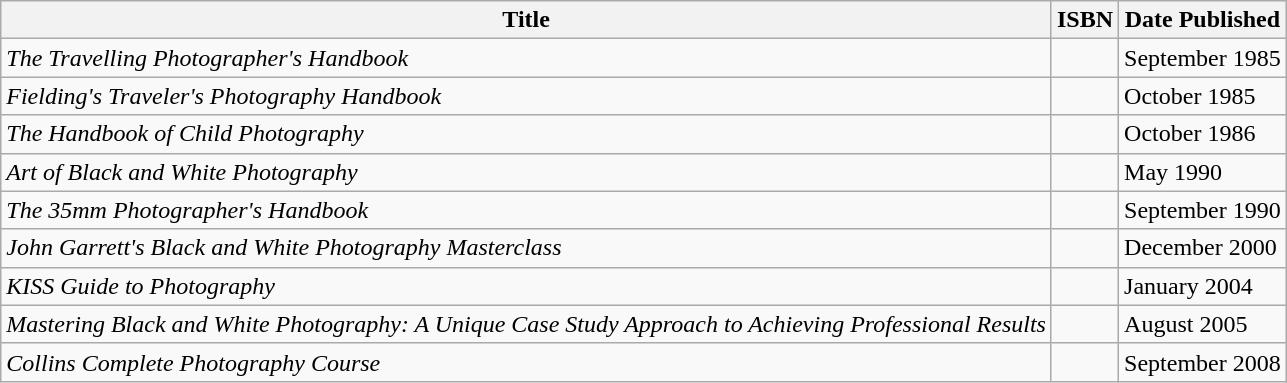<table class="wikitable">
<tr>
<th>Title</th>
<th>ISBN</th>
<th>Date Published</th>
</tr>
<tr>
<td><em>The Travelling Photographer's Handbook</em></td>
<td></td>
<td>September 1985</td>
</tr>
<tr>
<td><em>Fielding's Traveler's Photography Handbook</em></td>
<td></td>
<td>October 1985</td>
</tr>
<tr>
<td><em>The Handbook of Child Photography</em></td>
<td></td>
<td>October 1986</td>
</tr>
<tr>
<td><em>Art of Black and White Photography</em></td>
<td></td>
<td>May 1990</td>
</tr>
<tr>
<td><em>The 35mm Photographer's Handbook</em></td>
<td></td>
<td>September 1990</td>
</tr>
<tr>
<td><em>John Garrett's Black and White Photography Masterclass</em></td>
<td></td>
<td>December 2000</td>
</tr>
<tr>
<td><em>KISS Guide to Photography</em></td>
<td></td>
<td>January 2004</td>
</tr>
<tr>
<td><em>Mastering Black and White Photography: A Unique Case Study Approach to Achieving Professional Results</em></td>
<td></td>
<td>August 2005</td>
</tr>
<tr>
<td><em>Collins Complete Photography Course</em></td>
<td></td>
<td>September 2008</td>
</tr>
</table>
